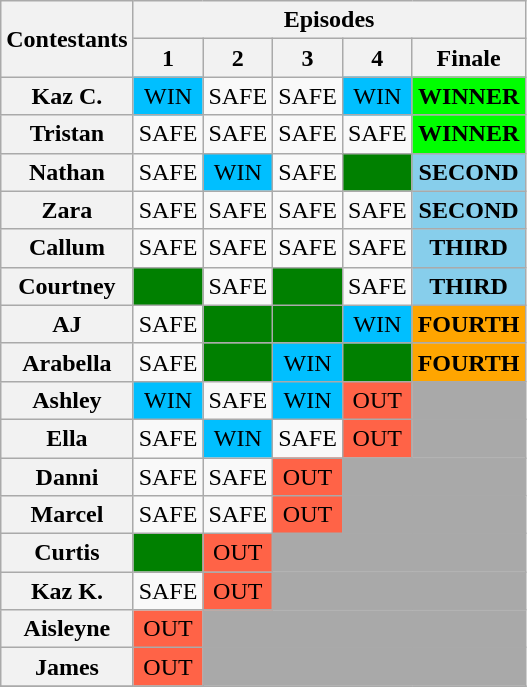<table class="wikitable unsortable" style="text-align:center; font-size:100%;">
<tr>
<th scope="col" rowspan=2>Contestants</th>
<th colspan="5" scope="col">Episodes</th>
</tr>
<tr>
<th>1</th>
<th>2</th>
<th>3</th>
<th>4</th>
<th>Finale</th>
</tr>
<tr>
<th>Kaz C.</th>
<td style="background:deepskyblue">WIN</td>
<td>SAFE</td>
<td>SAFE</td>
<td style="background:deepskyblue">WIN</td>
<td style="background:lime"><strong>WINNER</strong></td>
</tr>
<tr>
<th>Tristan</th>
<td>SAFE</td>
<td>SAFE</td>
<td>SAFE</td>
<td>SAFE</td>
<td style="background:lime"><strong>WINNER</strong></td>
</tr>
<tr>
<th>Nathan</th>
<td>SAFE</td>
<td style="background:deepskyblue">WIN</td>
<td>SAFE</td>
<td style="background:green"></td>
<td style="background:skyblue"><strong>SECOND</strong></td>
</tr>
<tr>
<th>Zara</th>
<td>SAFE</td>
<td>SAFE</td>
<td>SAFE</td>
<td>SAFE</td>
<td style="background:skyblue"><strong>SECOND</strong></td>
</tr>
<tr>
<th>Callum</th>
<td>SAFE</td>
<td>SAFE</td>
<td>SAFE</td>
<td>SAFE</td>
<td style="background:skyblue"><strong>THIRD</strong></td>
</tr>
<tr>
<th>Courtney</th>
<td style="background:green"></td>
<td>SAFE</td>
<td style="background:green"></td>
<td>SAFE</td>
<td style="background:skyblue"><strong>THIRD</strong></td>
</tr>
<tr>
<th>AJ</th>
<td>SAFE</td>
<td style="background:green"></td>
<td style="background:green"></td>
<td style="background:deepskyblue">WIN</td>
<td style="background:orange"><strong>FOURTH</strong></td>
</tr>
<tr>
<th>Arabella</th>
<td>SAFE</td>
<td style="background:green"></td>
<td style="background:deepskyblue">WIN</td>
<td style="background:green"></td>
<td style="background:orange"><strong>FOURTH</strong></td>
</tr>
<tr>
<th>Ashley</th>
<td style="background:deepskyblue">WIN</td>
<td>SAFE</td>
<td style="background:deepskyblue">WIN</td>
<td style="background:tomato">OUT</td>
<td colspan="1" style="background:darkgray"></td>
</tr>
<tr>
<th>Ella</th>
<td>SAFE</td>
<td style="background:deepskyblue">WIN</td>
<td>SAFE</td>
<td style="background:tomato">OUT</td>
<td colspan="1" style="background:darkgray"></td>
</tr>
<tr>
<th>Danni</th>
<td>SAFE</td>
<td>SAFE</td>
<td style="background:tomato">OUT</td>
<td colspan="2" style="background:darkgray"></td>
</tr>
<tr>
<th>Marcel</th>
<td>SAFE</td>
<td>SAFE</td>
<td style="background:tomato">OUT</td>
<td colspan="2" style="background:darkgray"></td>
</tr>
<tr>
<th>Curtis</th>
<td style="background:green"></td>
<td style="background:tomato">OUT</td>
<td colspan="3" style="background:darkgray"></td>
</tr>
<tr>
<th>Kaz K.</th>
<td>SAFE</td>
<td style="background:tomato">OUT</td>
<td colspan="3" style="background:darkgray"></td>
</tr>
<tr>
<th>Aisleyne</th>
<td style="background:tomato">OUT</td>
<td colspan="4" style="background:darkgray"></td>
</tr>
<tr>
<th>James</th>
<td style="background:tomato">OUT</td>
<td colspan="4" style="background:darkgray"></td>
</tr>
<tr>
</tr>
</table>
